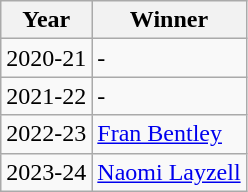<table class="wikitable">
<tr>
<th>Year</th>
<th>Winner</th>
</tr>
<tr>
<td>2020-21</td>
<td>-</td>
</tr>
<tr>
<td>2021-22</td>
<td>-</td>
</tr>
<tr>
<td>2022-23</td>
<td>  <a href='#'>Fran Bentley</a></td>
</tr>
<tr>
<td>2023-24</td>
<td>  <a href='#'>Naomi Layzell</a></td>
</tr>
</table>
